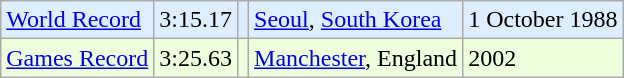<table class="wikitable">
<tr bgcolor = "ddeeff">
<td><a href='#'>World Record</a></td>
<td>3:15.17</td>
<td></td>
<td><a href='#'>Seoul</a>, <a href='#'>South Korea</a></td>
<td>1 October 1988</td>
</tr>
<tr bgcolor = "eeffdd">
<td><a href='#'>Games Record</a></td>
<td>3:25.63</td>
<td></td>
<td><a href='#'>Manchester</a>, England</td>
<td>2002</td>
</tr>
</table>
